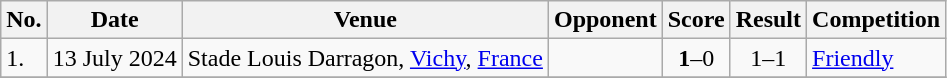<table class="wikitable">
<tr>
<th>No.</th>
<th>Date</th>
<th>Venue</th>
<th>Opponent</th>
<th>Score</th>
<th>Result</th>
<th>Competition</th>
</tr>
<tr>
<td>1.</td>
<td>13 July 2024</td>
<td>Stade Louis Darragon, <a href='#'>Vichy</a>, <a href='#'>France</a></td>
<td></td>
<td align=center><strong>1</strong>–0</td>
<td align=center>1–1</td>
<td><a href='#'>Friendly</a></td>
</tr>
<tr>
</tr>
</table>
